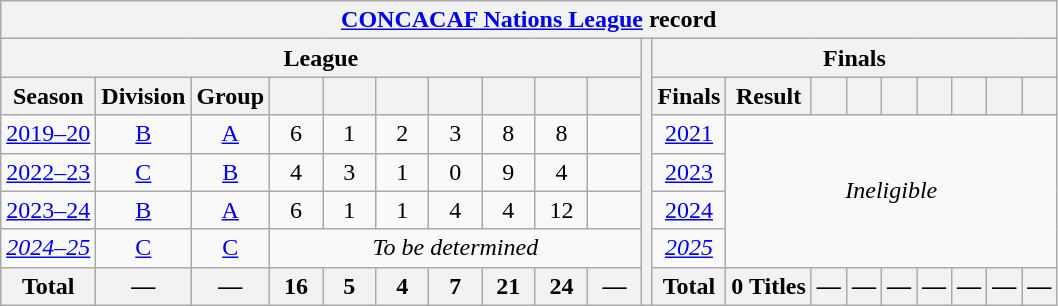<table class="wikitable" style="text-align: center;">
<tr>
<th colspan="20"><a href='#'>CONCACAF Nations League</a> record</th>
</tr>
<tr>
<th colspan="10">League</th>
<th rowspan="7"></th>
<th colspan="9">Finals</th>
</tr>
<tr>
<th>Season</th>
<th>Division</th>
<th>Group</th>
<th width="28"></th>
<th width="28"></th>
<th width="28"></th>
<th width="28"></th>
<th width="28"></th>
<th width="28"></th>
<th width="28"></th>
<th><strong>Finals</strong></th>
<th><strong>Result</strong></th>
<th></th>
<th></th>
<th></th>
<th></th>
<th></th>
<th></th>
<th></th>
</tr>
<tr>
<td><a href='#'>2019–20</a></td>
<td><a href='#'>B</a></td>
<td><a href='#'>A</a></td>
<td>6</td>
<td>1</td>
<td>2</td>
<td>3</td>
<td>8</td>
<td>8</td>
<td></td>
<td> <a href='#'>2021</a></td>
<td colspan="8" rowspan="4"><em>Ineligible</em></td>
</tr>
<tr>
<td><a href='#'>2022–23</a></td>
<td><a href='#'>C</a></td>
<td><a href='#'>B</a></td>
<td>4</td>
<td>3</td>
<td>1</td>
<td>0</td>
<td>9</td>
<td>4</td>
<td></td>
<td> <a href='#'>2023</a></td>
</tr>
<tr>
<td><a href='#'>2023–24</a></td>
<td><a href='#'>B</a></td>
<td><a href='#'>A</a></td>
<td>6</td>
<td>1</td>
<td>1</td>
<td>4</td>
<td>4</td>
<td>12</td>
<td></td>
<td> <a href='#'>2024</a></td>
</tr>
<tr>
<td><a href='#'><em>2024–25</em></a></td>
<td><a href='#'>C</a></td>
<td><a href='#'>C</a></td>
<td colspan="7"><em>To be determined</em></td>
<td> <a href='#'><em>2025</em></a></td>
</tr>
<tr>
<th>Total</th>
<th><strong>—</strong></th>
<th><strong>—</strong></th>
<th>16</th>
<th>5</th>
<th>4</th>
<th>7</th>
<th>21</th>
<th>24</th>
<th><strong>—</strong></th>
<th><strong>Total</strong></th>
<th><strong>0 Titles</strong></th>
<th><strong>—</strong></th>
<th><strong>—</strong></th>
<th><strong>—</strong></th>
<th><strong>—</strong></th>
<th><strong>—</strong></th>
<th><strong>—</strong></th>
<th><strong>—</strong></th>
</tr>
</table>
